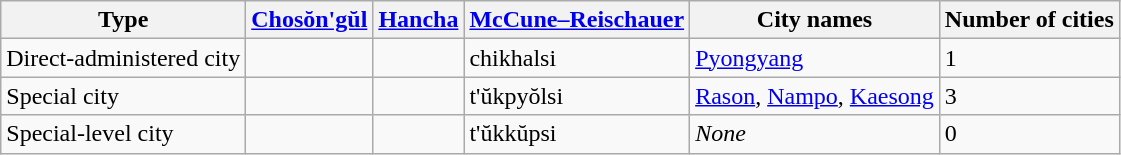<table class=wikitable>
<tr>
<th>Type</th>
<th><a href='#'>Chosŏn'gŭl</a></th>
<th><a href='#'>Hancha</a></th>
<th><a href='#'>McCune–Reischauer</a></th>
<th>City names</th>
<th>Number of cities</th>
</tr>
<tr>
<td>Direct-administered city</td>
<td><span></span></td>
<td><span></span></td>
<td>chikhalsi</td>
<td><a href='#'>Pyongyang</a></td>
<td>1</td>
</tr>
<tr>
<td>Special city</td>
<td><span></span></td>
<td><span></span></td>
<td>t'ŭkpyŏlsi</td>
<td><a href='#'>Rason</a>, <a href='#'>Nampo</a>, <a href='#'>Kaesong</a></td>
<td>3</td>
</tr>
<tr>
<td>Special-level city</td>
<td><span></span></td>
<td><span></span></td>
<td>t'ŭkkŭpsi</td>
<td><em>None</em></td>
<td>0</td>
</tr>
</table>
